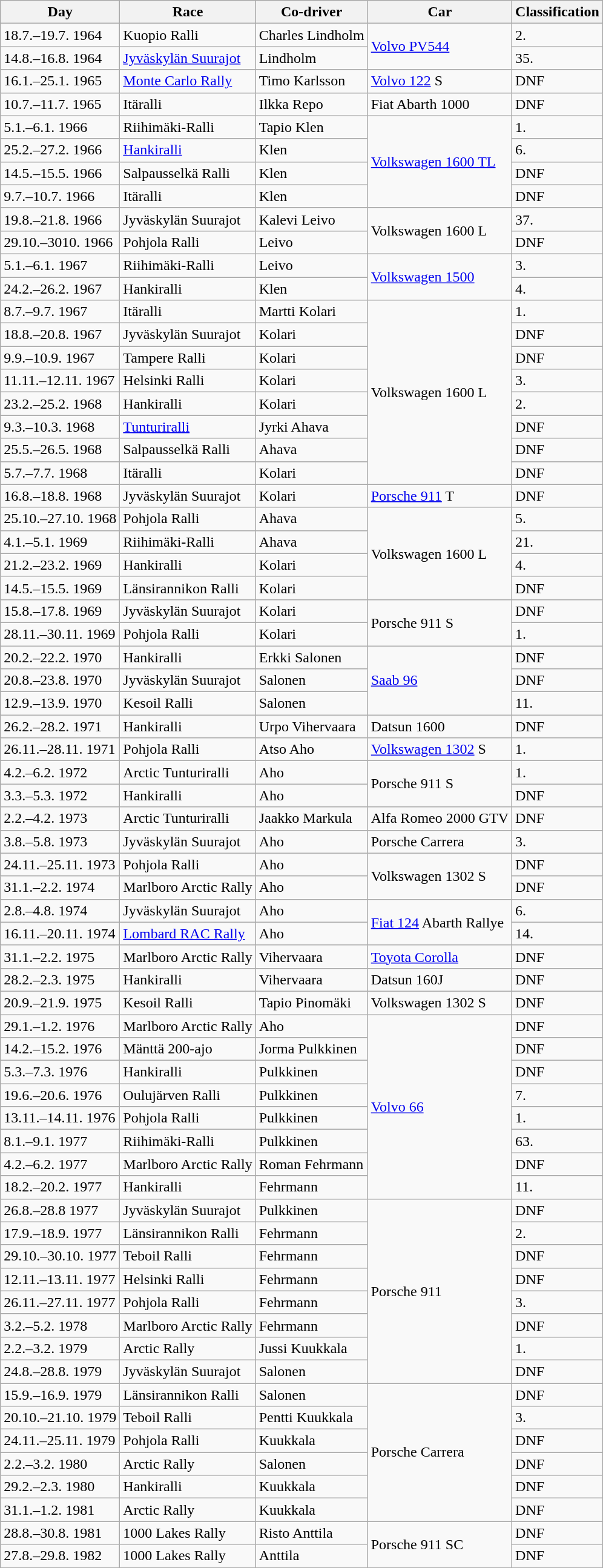<table class="wikitable">
<tr>
<th>Day</th>
<th>Race</th>
<th>Co-driver</th>
<th>Car</th>
<th>Classification</th>
</tr>
<tr>
<td>18.7.–19.7. 1964</td>
<td>Kuopio Ralli</td>
<td>Charles Lindholm</td>
<td rowspan="2"><a href='#'>Volvo PV544</a></td>
<td>2.</td>
</tr>
<tr>
<td>14.8.–16.8. 1964</td>
<td><a href='#'>Jyväskylän Suurajot</a></td>
<td>Lindholm</td>
<td>35.</td>
</tr>
<tr>
<td>16.1.–25.1. 1965</td>
<td><a href='#'>Monte Carlo Rally</a></td>
<td>Timo Karlsson</td>
<td><a href='#'>Volvo 122</a> S</td>
<td>DNF</td>
</tr>
<tr>
<td>10.7.–11.7. 1965</td>
<td>Itäralli</td>
<td>Ilkka Repo</td>
<td>Fiat Abarth 1000</td>
<td>DNF</td>
</tr>
<tr>
<td>5.1.–6.1. 1966</td>
<td>Riihimäki-Ralli</td>
<td>Tapio Klen</td>
<td rowspan="4"><a href='#'>Volkswagen 1600 TL</a></td>
<td>1.</td>
</tr>
<tr>
<td>25.2.–27.2. 1966</td>
<td><a href='#'>Hankiralli</a></td>
<td>Klen</td>
<td>6.</td>
</tr>
<tr>
<td>14.5.–15.5. 1966</td>
<td>Salpausselkä Ralli</td>
<td>Klen</td>
<td>DNF</td>
</tr>
<tr>
<td>9.7.–10.7. 1966</td>
<td>Itäralli</td>
<td>Klen</td>
<td>DNF</td>
</tr>
<tr>
<td>19.8.–21.8. 1966</td>
<td>Jyväskylän Suurajot</td>
<td>Kalevi Leivo</td>
<td rowspan="2">Volkswagen 1600 L</td>
<td>37.</td>
</tr>
<tr>
<td>29.10.–3010. 1966</td>
<td>Pohjola Ralli</td>
<td>Leivo</td>
<td>DNF</td>
</tr>
<tr>
<td>5.1.–6.1. 1967</td>
<td>Riihimäki-Ralli</td>
<td>Leivo</td>
<td rowspan="2"><a href='#'>Volkswagen 1500</a></td>
<td>3.</td>
</tr>
<tr>
<td>24.2.–26.2. 1967</td>
<td>Hankiralli</td>
<td>Klen</td>
<td>4.</td>
</tr>
<tr>
<td>8.7.–9.7. 1967</td>
<td>Itäralli</td>
<td>Martti Kolari</td>
<td rowspan="8">Volkswagen 1600 L</td>
<td>1.</td>
</tr>
<tr>
<td>18.8.–20.8. 1967</td>
<td>Jyväskylän Suurajot</td>
<td>Kolari</td>
<td>DNF</td>
</tr>
<tr>
<td>9.9.–10.9. 1967</td>
<td>Tampere Ralli</td>
<td>Kolari</td>
<td>DNF</td>
</tr>
<tr>
<td>11.11.–12.11. 1967</td>
<td>Helsinki Ralli</td>
<td>Kolari</td>
<td>3.</td>
</tr>
<tr>
<td>23.2.–25.2. 1968</td>
<td>Hankiralli</td>
<td>Kolari</td>
<td>2.</td>
</tr>
<tr>
<td>9.3.–10.3. 1968</td>
<td><a href='#'>Tunturiralli</a></td>
<td>Jyrki Ahava</td>
<td>DNF</td>
</tr>
<tr>
<td>25.5.–26.5. 1968</td>
<td>Salpausselkä  Ralli</td>
<td>Ahava</td>
<td>DNF</td>
</tr>
<tr>
<td>5.7.–7.7. 1968</td>
<td>Itäralli</td>
<td>Kolari</td>
<td>DNF</td>
</tr>
<tr>
<td>16.8.–18.8. 1968</td>
<td>Jyväskylän Suurajot</td>
<td>Kolari</td>
<td><a href='#'>Porsche 911</a> T</td>
<td>DNF</td>
</tr>
<tr>
<td>25.10.–27.10. 1968</td>
<td>Pohjola Ralli</td>
<td>Ahava</td>
<td rowspan="4">Volkswagen 1600 L</td>
<td>5.</td>
</tr>
<tr>
<td>4.1.–5.1. 1969</td>
<td>Riihimäki-Ralli</td>
<td>Ahava</td>
<td>21.</td>
</tr>
<tr>
<td>21.2.–23.2. 1969</td>
<td>Hankiralli</td>
<td>Kolari</td>
<td>4.</td>
</tr>
<tr>
<td>14.5.–15.5. 1969</td>
<td>Länsirannikon Ralli</td>
<td>Kolari</td>
<td>DNF</td>
</tr>
<tr>
<td>15.8.–17.8. 1969</td>
<td>Jyväskylän Suurajot</td>
<td>Kolari</td>
<td rowspan="2">Porsche 911 S</td>
<td>DNF</td>
</tr>
<tr>
<td>28.11.–30.11. 1969</td>
<td>Pohjola Ralli</td>
<td>Kolari</td>
<td>1.</td>
</tr>
<tr>
<td>20.2.–22.2. 1970</td>
<td>Hankiralli</td>
<td>Erkki Salonen</td>
<td rowspan="3"><a href='#'>Saab 96</a></td>
<td>DNF</td>
</tr>
<tr>
<td>20.8.–23.8. 1970</td>
<td>Jyväskylän Suurajot</td>
<td>Salonen</td>
<td>DNF</td>
</tr>
<tr>
<td>12.9.–13.9. 1970</td>
<td>Kesoil Ralli</td>
<td>Salonen</td>
<td>11.</td>
</tr>
<tr>
<td>26.2.–28.2. 1971</td>
<td>Hankiralli</td>
<td>Urpo Vihervaara</td>
<td>Datsun 1600</td>
<td>DNF</td>
</tr>
<tr>
<td>26.11.–28.11. 1971</td>
<td>Pohjola Ralli</td>
<td>Atso Aho</td>
<td><a href='#'>Volkswagen 1302</a> S</td>
<td>1.</td>
</tr>
<tr>
<td>4.2.–6.2. 1972</td>
<td>Arctic Tunturiralli</td>
<td>Aho</td>
<td rowspan="2">Porsche 911 S</td>
<td>1.</td>
</tr>
<tr>
<td>3.3.–5.3. 1972</td>
<td>Hankiralli</td>
<td>Aho</td>
<td>DNF</td>
</tr>
<tr>
<td>2.2.–4.2. 1973</td>
<td>Arctic Tunturiralli</td>
<td>Jaakko Markula</td>
<td>Alfa Romeo 2000 GTV</td>
<td>DNF</td>
</tr>
<tr>
<td>3.8.–5.8. 1973</td>
<td>Jyväskylän Suurajot</td>
<td>Aho</td>
<td>Porsche Carrera</td>
<td>3.</td>
</tr>
<tr>
<td>24.11.–25.11. 1973</td>
<td>Pohjola Ralli</td>
<td>Aho</td>
<td rowspan="2">Volkswagen 1302 S</td>
<td>DNF</td>
</tr>
<tr>
<td>31.1.–2.2. 1974</td>
<td>Marlboro Arctic Rally</td>
<td>Aho</td>
<td>DNF</td>
</tr>
<tr>
<td>2.8.–4.8. 1974</td>
<td>Jyväskylän Suurajot</td>
<td>Aho</td>
<td rowspan="2"><a href='#'>Fiat 124</a> Abarth Rallye</td>
<td>6.</td>
</tr>
<tr>
<td>16.11.–20.11. 1974</td>
<td><a href='#'>Lombard RAC Rally</a></td>
<td>Aho</td>
<td>14.</td>
</tr>
<tr>
<td>31.1.–2.2. 1975</td>
<td>Marlboro Arctic Rally</td>
<td>Vihervaara</td>
<td><a href='#'>Toyota Corolla</a></td>
<td>DNF</td>
</tr>
<tr>
<td>28.2.–2.3. 1975</td>
<td>Hankiralli</td>
<td>Vihervaara</td>
<td>Datsun 160J</td>
<td>DNF</td>
</tr>
<tr>
<td>20.9.–21.9. 1975</td>
<td>Kesoil Ralli</td>
<td>Tapio Pinomäki</td>
<td>Volkswagen 1302 S</td>
<td>DNF</td>
</tr>
<tr>
<td>29.1.–1.2. 1976</td>
<td>Marlboro Arctic Rally</td>
<td>Aho</td>
<td rowspan="8"><a href='#'>Volvo 66</a></td>
<td>DNF</td>
</tr>
<tr>
<td>14.2.–15.2. 1976</td>
<td>Mänttä 200-ajo</td>
<td>Jorma Pulkkinen</td>
<td>DNF</td>
</tr>
<tr>
<td>5.3.–7.3. 1976</td>
<td>Hankiralli</td>
<td>Pulkkinen</td>
<td>DNF</td>
</tr>
<tr>
<td>19.6.–20.6. 1976</td>
<td>Oulujärven Ralli</td>
<td>Pulkkinen</td>
<td>7.</td>
</tr>
<tr>
<td>13.11.–14.11. 1976</td>
<td>Pohjola Ralli</td>
<td>Pulkkinen</td>
<td>1.</td>
</tr>
<tr>
<td>8.1.–9.1. 1977</td>
<td>Riihimäki-Ralli</td>
<td>Pulkkinen</td>
<td>63.</td>
</tr>
<tr>
<td>4.2.–6.2. 1977</td>
<td>Marlboro Arctic Rally</td>
<td>Roman Fehrmann</td>
<td>DNF</td>
</tr>
<tr>
<td>18.2.–20.2. 1977</td>
<td>Hankiralli</td>
<td>Fehrmann</td>
<td>11.</td>
</tr>
<tr>
<td>26.8.–28.8 1977</td>
<td>Jyväskylän Suurajot</td>
<td>Pulkkinen</td>
<td rowspan="8">Porsche 911</td>
<td>DNF</td>
</tr>
<tr>
<td>17.9.–18.9. 1977</td>
<td>Länsirannikon Ralli</td>
<td>Fehrmann</td>
<td>2.</td>
</tr>
<tr>
<td>29.10.–30.10. 1977</td>
<td>Teboil Ralli</td>
<td>Fehrmann</td>
<td>DNF</td>
</tr>
<tr>
<td>12.11.–13.11. 1977</td>
<td>Helsinki Ralli</td>
<td>Fehrmann</td>
<td>DNF</td>
</tr>
<tr>
<td>26.11.–27.11. 1977</td>
<td>Pohjola Ralli</td>
<td>Fehrmann</td>
<td>3.</td>
</tr>
<tr>
<td>3.2.–5.2. 1978</td>
<td>Marlboro Arctic Rally</td>
<td>Fehrmann</td>
<td>DNF</td>
</tr>
<tr>
<td>2.2.–3.2. 1979</td>
<td>Arctic Rally</td>
<td>Jussi Kuukkala</td>
<td>1.</td>
</tr>
<tr>
<td>24.8.–28.8. 1979</td>
<td>Jyväskylän Suurajot</td>
<td>Salonen</td>
<td>DNF</td>
</tr>
<tr>
<td>15.9.–16.9. 1979</td>
<td>Länsirannikon Ralli</td>
<td>Salonen</td>
<td rowspan="6">Porsche Carrera</td>
<td>DNF</td>
</tr>
<tr>
<td>20.10.–21.10. 1979</td>
<td>Teboil Ralli</td>
<td>Pentti Kuukkala</td>
<td>3.</td>
</tr>
<tr>
<td>24.11.–25.11. 1979</td>
<td>Pohjola Ralli</td>
<td>Kuukkala</td>
<td>DNF</td>
</tr>
<tr>
<td>2.2.–3.2. 1980</td>
<td>Arctic Rally</td>
<td>Salonen</td>
<td>DNF</td>
</tr>
<tr>
<td>29.2.–2.3. 1980</td>
<td>Hankiralli</td>
<td>Kuukkala</td>
<td>DNF</td>
</tr>
<tr>
<td>31.1.–1.2. 1981</td>
<td>Arctic Rally</td>
<td>Kuukkala</td>
<td>DNF</td>
</tr>
<tr>
<td>28.8.–30.8. 1981</td>
<td>1000 Lakes Rally</td>
<td>Risto Anttila</td>
<td rowspan="2">Porsche 911 SC</td>
<td>DNF</td>
</tr>
<tr>
<td>27.8.–29.8. 1982</td>
<td>1000 Lakes Rally</td>
<td>Anttila</td>
<td>DNF</td>
</tr>
</table>
